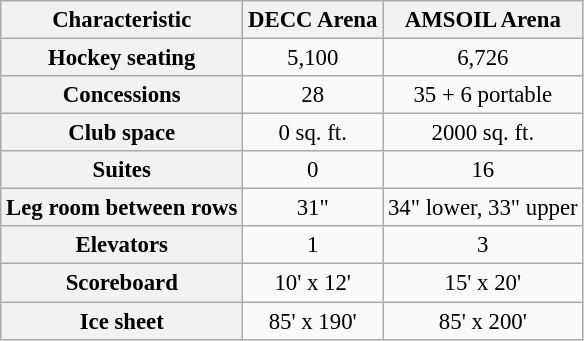<table class="wikitable" align=center style="font-size: 95%; text-align:center;">
<tr>
<th>Characteristic</th>
<th>DECC Arena</th>
<th>AMSOIL Arena</th>
</tr>
<tr>
<th>Hockey seating</th>
<td>5,100</td>
<td>6,726</td>
</tr>
<tr>
<th>Concessions</th>
<td>28</td>
<td>35 + 6 portable</td>
</tr>
<tr>
<th>Club space</th>
<td>0 sq. ft.</td>
<td>2000 sq. ft.</td>
</tr>
<tr>
<th>Suites</th>
<td>0</td>
<td>16</td>
</tr>
<tr>
<th>Leg room between rows</th>
<td>31"</td>
<td>34" lower, 33" upper</td>
</tr>
<tr>
<th>Elevators</th>
<td>1</td>
<td>3</td>
</tr>
<tr>
<th>Scoreboard</th>
<td>10' x 12'</td>
<td>15' x 20'</td>
</tr>
<tr>
<th>Ice sheet</th>
<td>85' x 190'</td>
<td>85' x 200'</td>
</tr>
</table>
